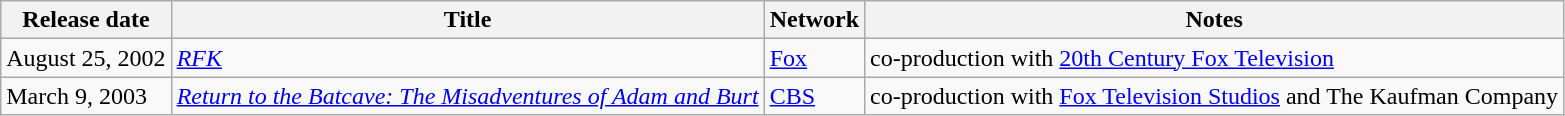<table class="wikitable sortable">
<tr>
<th>Release date</th>
<th>Title</th>
<th>Network</th>
<th>Notes</th>
</tr>
<tr>
<td>August 25, 2002</td>
<td><em><a href='#'>RFK</a></em></td>
<td><a href='#'>Fox</a></td>
<td>co-production with <a href='#'>20th Century Fox Television</a></td>
</tr>
<tr>
<td>March 9, 2003</td>
<td><em><a href='#'>Return to the Batcave: The Misadventures of Adam and Burt</a></em></td>
<td><a href='#'>CBS</a></td>
<td>co-production with <a href='#'>Fox Television Studios</a> and The Kaufman Company</td>
</tr>
</table>
